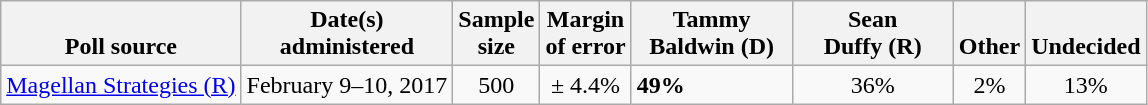<table class="wikitable">
<tr valign=bottom>
<th>Poll source</th>
<th>Date(s)<br>administered</th>
<th>Sample<br>size</th>
<th>Margin<br>of error</th>
<th style="width:100px;">Tammy<br>Baldwin (D)</th>
<th style="width:100px;">Sean<br>Duffy (R)</th>
<th>Other</th>
<th>Undecided</th>
</tr>
<tr>
<td><a href='#'>Magellan Strategies (R)</a></td>
<td align=center>February 9–10, 2017</td>
<td align=center>500</td>
<td align=center>± 4.4%</td>
<td><strong>49%</strong></td>
<td align=center>36%</td>
<td align=center>2%</td>
<td align=center>13%</td>
</tr>
</table>
